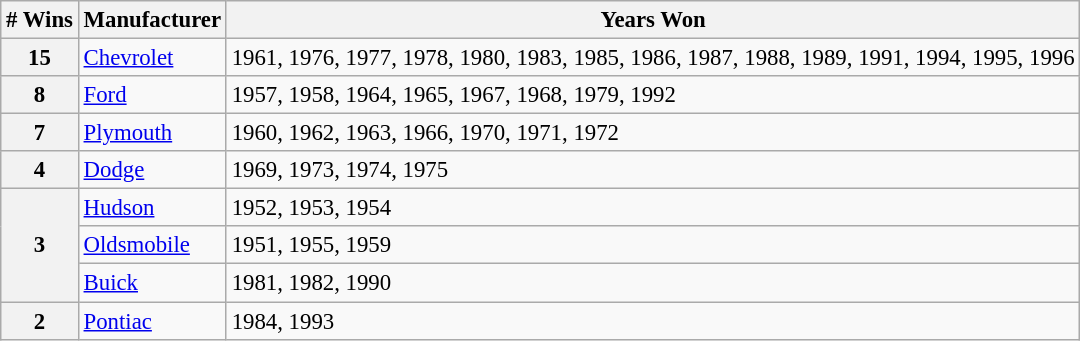<table class="wikitable" style="font-size: 95%;">
<tr>
<th># Wins</th>
<th>Manufacturer</th>
<th>Years Won</th>
</tr>
<tr>
<th>15</th>
<td><a href='#'>Chevrolet</a></td>
<td>1961, 1976, 1977, 1978, 1980, 1983, 1985, 1986, 1987, 1988, 1989, 1991, 1994, 1995, 1996</td>
</tr>
<tr>
<th>8</th>
<td><a href='#'>Ford</a></td>
<td>1957, 1958, 1964, 1965, 1967, 1968, 1979, 1992</td>
</tr>
<tr>
<th>7</th>
<td><a href='#'>Plymouth</a></td>
<td>1960, 1962, 1963, 1966, 1970, 1971, 1972</td>
</tr>
<tr>
<th>4</th>
<td><a href='#'>Dodge</a></td>
<td>1969, 1973, 1974, 1975</td>
</tr>
<tr>
<th rowspan="3">3</th>
<td><a href='#'>Hudson</a></td>
<td>1952, 1953, 1954</td>
</tr>
<tr>
<td><a href='#'>Oldsmobile</a></td>
<td>1951, 1955, 1959</td>
</tr>
<tr>
<td><a href='#'>Buick</a></td>
<td>1981, 1982, 1990</td>
</tr>
<tr>
<th>2</th>
<td><a href='#'>Pontiac</a></td>
<td>1984, 1993</td>
</tr>
</table>
